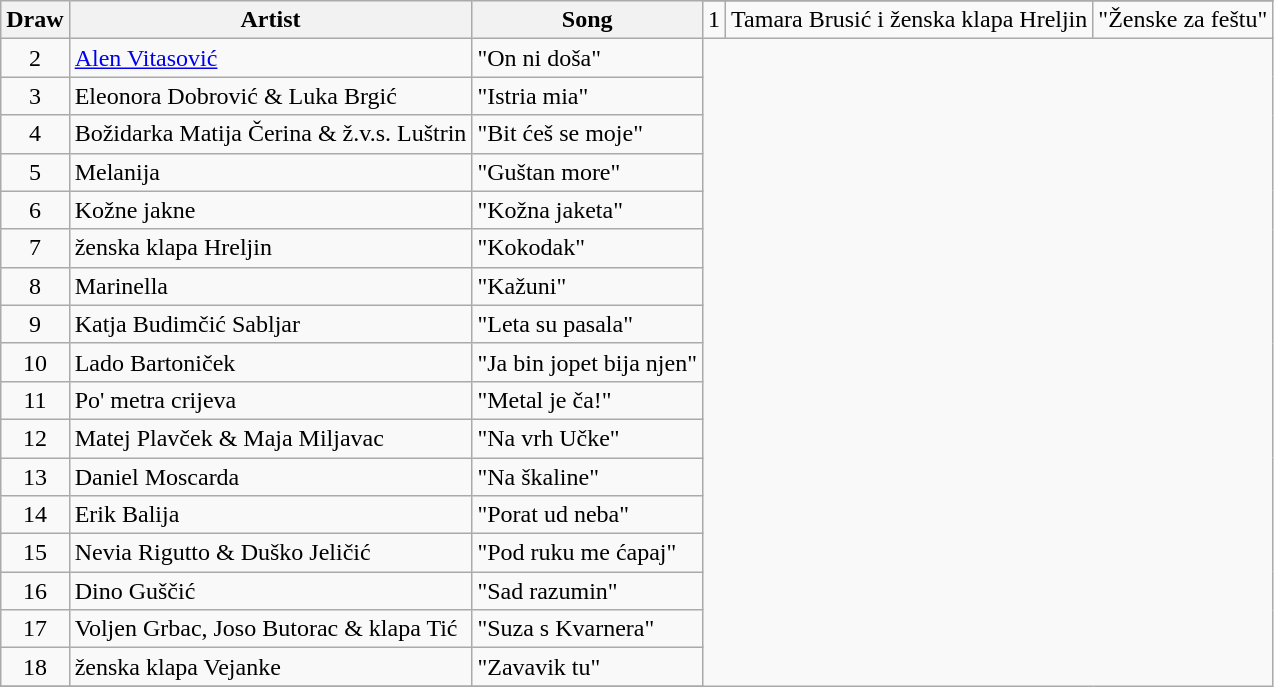<table class="wikitable sortable">
<tr>
<th rowspan="2">Draw</th>
<th rowspan="2">Artist</th>
<th rowspan="2">Song</th>
</tr>
<tr>
<td align="center">1</td>
<td>Tamara Brusić i ženska klapa Hreljin</td>
<td>"Ženske za feštu"</td>
</tr>
<tr>
<td align="center">2</td>
<td><a href='#'>Alen Vitasović</a></td>
<td>"On ni doša"</td>
</tr>
<tr>
<td align="center">3</td>
<td>Eleonora Dobrović & Luka Brgić</td>
<td>"Istria mia"</td>
</tr>
<tr>
<td align="center">4</td>
<td>Božidarka Matija Čerina & ž.v.s. Luštrin</td>
<td>"Bit ćeš se moje"</td>
</tr>
<tr>
<td align="center">5</td>
<td>Melanija</td>
<td>"Guštan more"</td>
</tr>
<tr>
<td align="center">6</td>
<td>Kožne jakne</td>
<td>"Kožna jaketa"</td>
</tr>
<tr>
<td align="center">7</td>
<td>ženska klapa Hreljin</td>
<td>"Kokodak"</td>
</tr>
<tr>
<td align="center">8</td>
<td>Marinella</td>
<td>"Kažuni"</td>
</tr>
<tr>
<td align="center">9</td>
<td>Katja Budimčić Sabljar</td>
<td>"Leta su pasala"</td>
</tr>
<tr>
<td align="center">10</td>
<td>Lado Bartoniček</td>
<td>"Ja bin jopet bija njen"</td>
</tr>
<tr>
<td align="center">11</td>
<td>Po' metra crijeva</td>
<td>"Metal je ča!"</td>
</tr>
<tr>
<td align="center">12</td>
<td>Matej Plavček & Maja Miljavac</td>
<td>"Na vrh Učke"</td>
</tr>
<tr>
<td align="center">13</td>
<td>Daniel Moscarda</td>
<td>"Na škaline"</td>
</tr>
<tr>
<td align="center">14</td>
<td>Erik Balija</td>
<td>"Porat ud neba"</td>
</tr>
<tr>
<td align="center">15</td>
<td>Nevia Rigutto & Duško Jeličić</td>
<td>"Pod ruku me ćapaj"</td>
</tr>
<tr>
<td align="center">16</td>
<td>Dino Guščić</td>
<td>"Sad razumin"</td>
</tr>
<tr>
<td align="center">17</td>
<td>Voljen Grbac, Joso Butorac & klapa Tić</td>
<td>"Suza s Kvarnera"</td>
</tr>
<tr>
<td align="center">18</td>
<td>ženska klapa Vejanke</td>
<td>"Zavavik tu"</td>
</tr>
<tr>
</tr>
</table>
